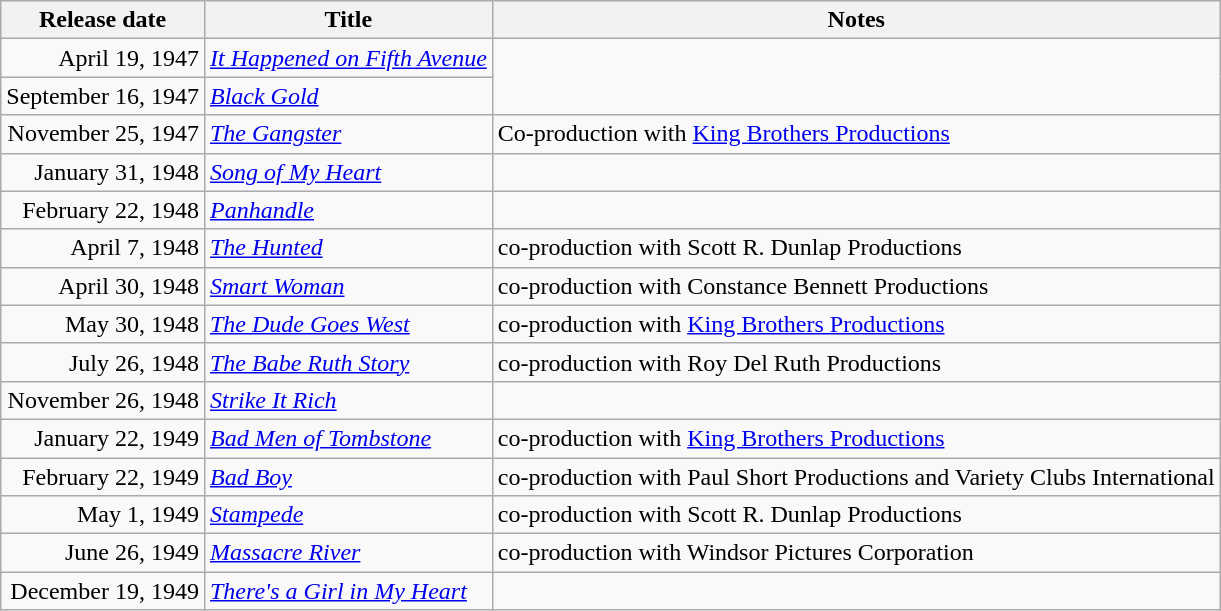<table class="wikitable sortable">
<tr>
<th>Release date</th>
<th>Title</th>
<th>Notes</th>
</tr>
<tr>
<td align="right">April 19, 1947</td>
<td><em><a href='#'>It Happened on Fifth Avenue</a></em></td>
<td rowspan="2"></td>
</tr>
<tr>
<td align="right">September 16, 1947</td>
<td><em><a href='#'>Black Gold</a></em></td>
</tr>
<tr>
<td align="right">November 25, 1947</td>
<td><em><a href='#'>The Gangster</a></em></td>
<td>Co-production with <a href='#'>King Brothers Productions</a></td>
</tr>
<tr>
<td align="right">January 31, 1948</td>
<td><em><a href='#'>Song of My Heart</a></em></td>
<td></td>
</tr>
<tr>
<td align="right">February 22, 1948</td>
<td><em><a href='#'>Panhandle</a></em></td>
<td></td>
</tr>
<tr>
<td align="right">April 7, 1948</td>
<td><em><a href='#'>The Hunted</a></em></td>
<td>co-production with Scott R. Dunlap Productions</td>
</tr>
<tr>
<td align="right">April 30, 1948</td>
<td><em><a href='#'>Smart Woman</a></em></td>
<td>co-production with Constance Bennett Productions</td>
</tr>
<tr>
<td align="right">May 30, 1948</td>
<td><em><a href='#'>The Dude Goes West</a></em></td>
<td>co-production with <a href='#'>King Brothers Productions</a></td>
</tr>
<tr>
<td align="right">July 26, 1948</td>
<td><em><a href='#'>The Babe Ruth Story</a></em></td>
<td>co-production with Roy Del Ruth Productions</td>
</tr>
<tr>
<td align="right">November 26, 1948</td>
<td><em><a href='#'>Strike It Rich</a></em></td>
<td></td>
</tr>
<tr>
<td align="right">January 22, 1949</td>
<td><em><a href='#'>Bad Men of Tombstone</a></em></td>
<td>co-production with <a href='#'>King Brothers Productions</a></td>
</tr>
<tr>
<td align="right">February 22, 1949</td>
<td><em><a href='#'>Bad Boy</a></em></td>
<td>co-production with Paul Short Productions and Variety Clubs International</td>
</tr>
<tr>
<td align="right">May 1, 1949</td>
<td><em><a href='#'>Stampede</a></em></td>
<td>co-production with Scott R. Dunlap Productions</td>
</tr>
<tr>
<td align="right">June 26, 1949</td>
<td><em><a href='#'>Massacre River</a></em></td>
<td>co-production with Windsor Pictures Corporation</td>
</tr>
<tr>
<td align="right">December 19, 1949</td>
<td><em><a href='#'>There's a Girl in My Heart</a></em></td>
<td></td>
</tr>
</table>
